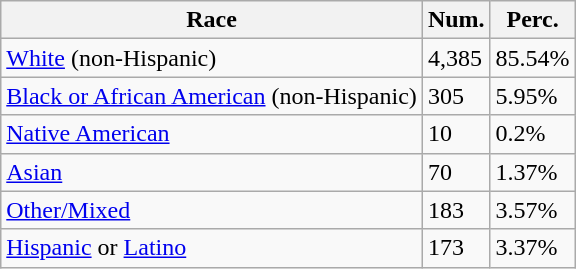<table class="wikitable">
<tr>
<th>Race</th>
<th>Num.</th>
<th>Perc.</th>
</tr>
<tr>
<td><a href='#'>White</a> (non-Hispanic)</td>
<td>4,385</td>
<td>85.54%</td>
</tr>
<tr>
<td><a href='#'>Black or African American</a> (non-Hispanic)</td>
<td>305</td>
<td>5.95%</td>
</tr>
<tr>
<td><a href='#'>Native American</a></td>
<td>10</td>
<td>0.2%</td>
</tr>
<tr>
<td><a href='#'>Asian</a></td>
<td>70</td>
<td>1.37%</td>
</tr>
<tr>
<td><a href='#'>Other/Mixed</a></td>
<td>183</td>
<td>3.57%</td>
</tr>
<tr>
<td><a href='#'>Hispanic</a> or <a href='#'>Latino</a></td>
<td>173</td>
<td>3.37%</td>
</tr>
</table>
